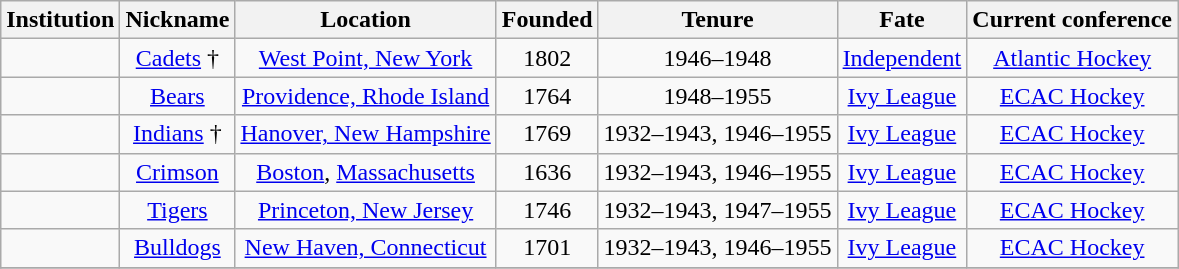<table class="wikitable sortable" style="text-align: center;">
<tr>
<th>Institution</th>
<th>Nickname</th>
<th>Location</th>
<th>Founded</th>
<th>Tenure</th>
<th>Fate</th>
<th>Current conference</th>
</tr>
<tr>
<td></td>
<td><a href='#'>Cadets</a> †</td>
<td><a href='#'>West Point, New York</a></td>
<td>1802</td>
<td>1946–1948</td>
<td><a href='#'>Independent</a></td>
<td><a href='#'>Atlantic Hockey</a></td>
</tr>
<tr>
<td></td>
<td><a href='#'>Bears</a></td>
<td><a href='#'>Providence, Rhode Island</a></td>
<td>1764</td>
<td>1948–1955</td>
<td><a href='#'>Ivy League</a></td>
<td><a href='#'>ECAC Hockey</a></td>
</tr>
<tr>
<td></td>
<td><a href='#'>Indians</a> †</td>
<td><a href='#'>Hanover, New Hampshire</a></td>
<td>1769</td>
<td>1932–1943, 1946–1955</td>
<td><a href='#'>Ivy League</a></td>
<td><a href='#'>ECAC Hockey</a></td>
</tr>
<tr>
<td></td>
<td><a href='#'>Crimson</a></td>
<td><a href='#'>Boston</a>, <a href='#'>Massachusetts</a></td>
<td>1636</td>
<td>1932–1943, 1946–1955</td>
<td><a href='#'>Ivy League</a></td>
<td><a href='#'>ECAC Hockey</a></td>
</tr>
<tr>
<td></td>
<td><a href='#'>Tigers</a></td>
<td><a href='#'>Princeton, New Jersey</a></td>
<td>1746</td>
<td>1932–1943, 1947–1955</td>
<td><a href='#'>Ivy League</a></td>
<td><a href='#'>ECAC Hockey</a></td>
</tr>
<tr>
<td></td>
<td><a href='#'>Bulldogs</a></td>
<td><a href='#'>New Haven, Connecticut</a></td>
<td>1701</td>
<td>1932–1943, 1946–1955</td>
<td><a href='#'>Ivy League</a></td>
<td><a href='#'>ECAC Hockey</a></td>
</tr>
<tr>
</tr>
</table>
